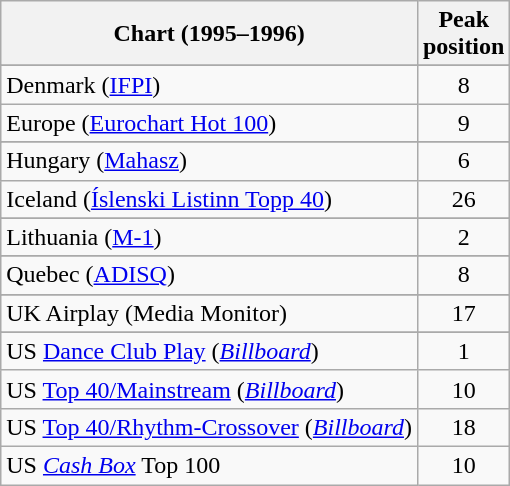<table class="wikitable sortable">
<tr>
<th>Chart (1995–1996)</th>
<th>Peak<br>position</th>
</tr>
<tr>
</tr>
<tr>
</tr>
<tr>
</tr>
<tr>
</tr>
<tr>
</tr>
<tr>
</tr>
<tr>
</tr>
<tr>
<td>Denmark (<a href='#'>IFPI</a>)</td>
<td align="center">8</td>
</tr>
<tr>
<td>Europe (<a href='#'>Eurochart Hot 100</a>)</td>
<td align="center">9</td>
</tr>
<tr>
</tr>
<tr>
</tr>
<tr>
</tr>
<tr>
<td>Hungary (<a href='#'>Mahasz</a>)</td>
<td align="center">6</td>
</tr>
<tr>
<td>Iceland (<a href='#'>Íslenski Listinn Topp 40</a>)</td>
<td align="center">26</td>
</tr>
<tr>
</tr>
<tr>
<td>Lithuania (<a href='#'>M-1</a>)</td>
<td align="center">2</td>
</tr>
<tr>
</tr>
<tr>
</tr>
<tr>
</tr>
<tr>
<td>Quebec (<a href='#'>ADISQ</a>)</td>
<td align="center">8</td>
</tr>
<tr>
</tr>
<tr>
</tr>
<tr>
</tr>
<tr>
</tr>
<tr>
<td>UK Airplay (Media Monitor)</td>
<td align="center">17</td>
</tr>
<tr>
</tr>
<tr>
<td>US <a href='#'>Dance Club Play</a> (<em><a href='#'>Billboard</a></em>)</td>
<td align="center">1</td>
</tr>
<tr>
<td>US <a href='#'>Top 40/Mainstream</a> (<em><a href='#'>Billboard</a></em>)</td>
<td align="center">10</td>
</tr>
<tr>
<td>US <a href='#'>Top 40/Rhythm-Crossover</a> (<em><a href='#'>Billboard</a></em>)</td>
<td align="center">18</td>
</tr>
<tr>
<td>US <a href='#'><em>Cash Box</em></a> Top 100</td>
<td align="center">10</td>
</tr>
</table>
